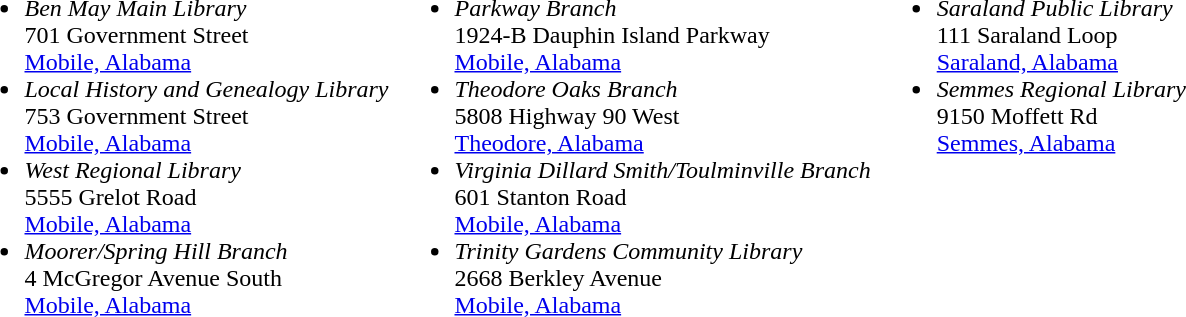<table>
<tr>
<td valign="top"><br><ul><li><em>Ben May Main Library</em><br>701 Government Street<br><a href='#'>Mobile,&nbsp;Alabama</a></li><li><em>Local History and Genealogy Library</em><br>753 Government Street<br><a href='#'>Mobile,&nbsp;Alabama</a></li><li><em>West Regional Library</em><br>5555 Grelot Road<br><a href='#'>Mobile,&nbsp;Alabama</a></li><li><em>Moorer/Spring Hill Branch</em><br>4 McGregor Avenue South<br><a href='#'>Mobile,&nbsp;Alabama</a></li></ul></td>
<td valign="top"><br><ul><li><em>Parkway Branch</em><br>1924-B Dauphin Island Parkway<br><a href='#'>Mobile,&nbsp;Alabama</a></li><li><em>Theodore Oaks Branch</em><br>5808 Highway 90 West<br><a href='#'>Theodore, Alabama</a></li><li><em>Virginia Dillard Smith/Toulminville Branch</em><br>601 Stanton Road<br><a href='#'>Mobile,&nbsp;Alabama</a></li><li><em>Trinity Gardens Community Library</em><br>2668 Berkley Avenue<br><a href='#'>Mobile,&nbsp;Alabama</a></li></ul></td>
<td valign="top"><br><ul><li><em>Saraland Public Library</em><br>111 Saraland Loop<br><a href='#'>Saraland,&nbsp;Alabama</a></li><li><em>Semmes Regional Library</em><br>9150 Moffett Rd<br><a href='#'>Semmes, Alabama</a></li></ul></td>
</tr>
</table>
